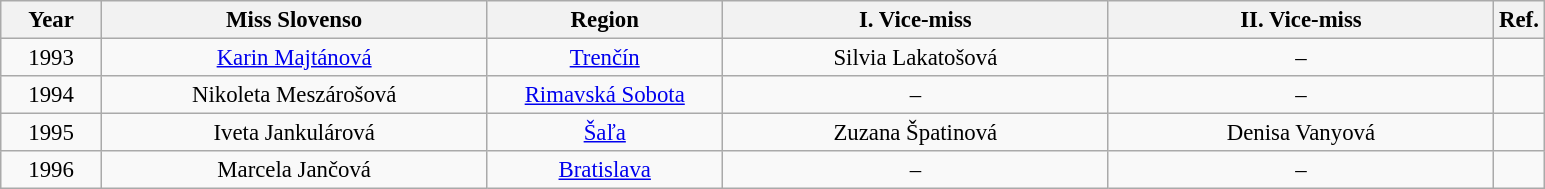<table class="wikitable sortable" style="font-size: 95%; text-align:center">
<tr>
<th width="60">Year</th>
<th width="250">Miss Slovenso</th>
<th width="150">Region</th>
<th width="250">I. Vice-miss</th>
<th width="250">II. Vice-miss</th>
<th width="20">Ref.</th>
</tr>
<tr>
<td>1993</td>
<td><a href='#'>Karin Majtánová</a></td>
<td><a href='#'>Trenčín</a></td>
<td>Silvia Lakatošová</td>
<td>–</td>
<td></td>
</tr>
<tr>
<td>1994</td>
<td>Nikoleta Meszárošová</td>
<td><a href='#'>Rimavská Sobota</a></td>
<td>–</td>
<td>–</td>
<td></td>
</tr>
<tr>
<td>1995</td>
<td>Iveta Jankulárová</td>
<td><a href='#'>Šaľa</a></td>
<td>Zuzana Špatinová</td>
<td>Denisa Vanyová</td>
<td></td>
</tr>
<tr>
<td>1996</td>
<td>Marcela Jančová</td>
<td><a href='#'>Bratislava</a></td>
<td>–</td>
<td>–</td>
<td></td>
</tr>
</table>
